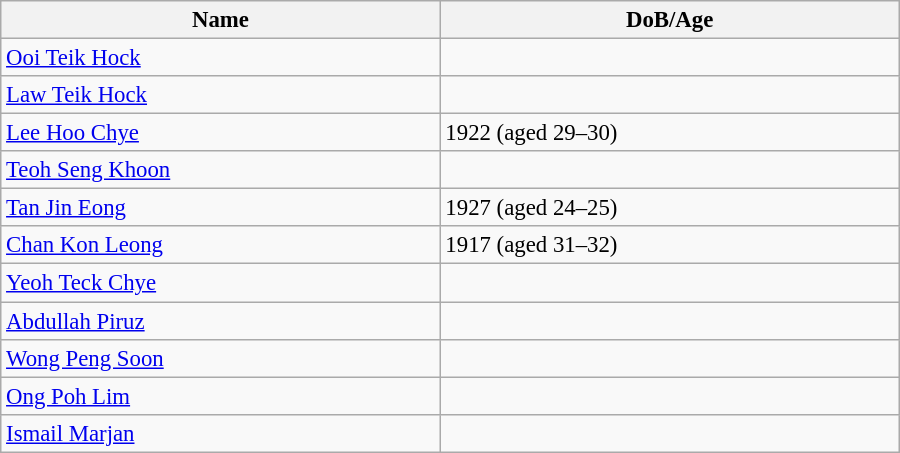<table class="wikitable" style="width:600px; font-size:95%;">
<tr>
<th align="left">Name</th>
<th align="left">DoB/Age</th>
</tr>
<tr>
<td align="left"><a href='#'>Ooi Teik Hock</a></td>
<td align="left"></td>
</tr>
<tr>
<td align="left"><a href='#'>Law Teik Hock</a></td>
<td align="left"></td>
</tr>
<tr>
<td align="left"><a href='#'>Lee Hoo Chye</a></td>
<td align="left">1922 (aged 29–30)</td>
</tr>
<tr>
<td align="left"><a href='#'>Teoh Seng Khoon</a></td>
<td align="left"></td>
</tr>
<tr>
<td align="left"><a href='#'>Tan Jin Eong</a></td>
<td align="left">1927 (aged 24–25)</td>
</tr>
<tr>
<td align="left"><a href='#'>Chan Kon Leong</a></td>
<td align="left">1917 (aged 31–32)</td>
</tr>
<tr>
<td align="left"><a href='#'>Yeoh Teck Chye</a></td>
<td align="left"></td>
</tr>
<tr>
<td align="left"><a href='#'>Abdullah Piruz</a></td>
<td align="left"></td>
</tr>
<tr>
<td align="left"><a href='#'>Wong Peng Soon</a></td>
<td align="left"></td>
</tr>
<tr>
<td align="left"><a href='#'>Ong Poh Lim</a></td>
<td align="left"></td>
</tr>
<tr>
<td align="left"><a href='#'>Ismail Marjan</a></td>
<td align="left"></td>
</tr>
</table>
